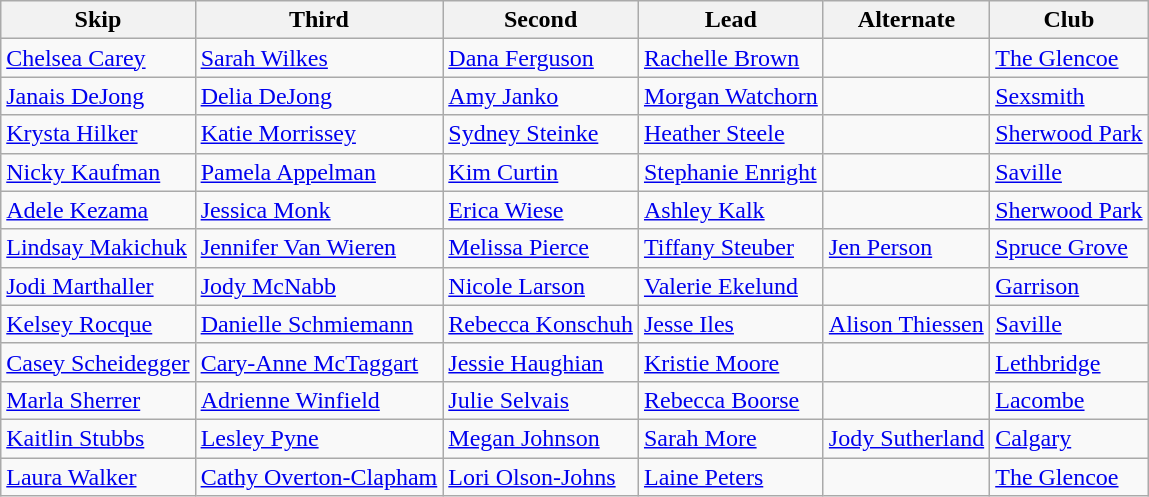<table class="wikitable" border="1">
<tr>
<th>Skip</th>
<th>Third</th>
<th>Second</th>
<th>Lead</th>
<th>Alternate</th>
<th>Club</th>
</tr>
<tr>
<td><a href='#'>Chelsea Carey</a></td>
<td><a href='#'>Sarah Wilkes</a></td>
<td><a href='#'>Dana Ferguson</a></td>
<td><a href='#'>Rachelle Brown</a></td>
<td></td>
<td><a href='#'>The Glencoe</a></td>
</tr>
<tr>
<td><a href='#'>Janais DeJong</a></td>
<td><a href='#'>Delia DeJong</a></td>
<td><a href='#'>Amy Janko</a></td>
<td><a href='#'>Morgan Watchorn</a></td>
<td></td>
<td><a href='#'>Sexsmith</a></td>
</tr>
<tr>
<td><a href='#'>Krysta Hilker</a></td>
<td><a href='#'>Katie Morrissey</a></td>
<td><a href='#'>Sydney Steinke</a></td>
<td><a href='#'>Heather Steele</a></td>
<td></td>
<td><a href='#'>Sherwood Park</a></td>
</tr>
<tr>
<td><a href='#'>Nicky Kaufman</a></td>
<td><a href='#'>Pamela Appelman</a></td>
<td><a href='#'>Kim Curtin</a></td>
<td><a href='#'>Stephanie Enright</a></td>
<td></td>
<td><a href='#'>Saville</a></td>
</tr>
<tr>
<td><a href='#'>Adele Kezama</a></td>
<td><a href='#'>Jessica Monk</a></td>
<td><a href='#'>Erica Wiese</a></td>
<td><a href='#'>Ashley Kalk</a></td>
<td></td>
<td><a href='#'>Sherwood Park</a></td>
</tr>
<tr>
<td><a href='#'>Lindsay Makichuk</a></td>
<td><a href='#'>Jennifer Van Wieren</a></td>
<td><a href='#'>Melissa Pierce</a></td>
<td><a href='#'>Tiffany Steuber</a></td>
<td><a href='#'>Jen Person</a></td>
<td><a href='#'>Spruce Grove</a></td>
</tr>
<tr>
<td><a href='#'>Jodi Marthaller</a></td>
<td><a href='#'>Jody McNabb</a></td>
<td><a href='#'>Nicole Larson</a></td>
<td><a href='#'>Valerie Ekelund</a></td>
<td></td>
<td><a href='#'>Garrison</a></td>
</tr>
<tr>
<td><a href='#'>Kelsey Rocque</a></td>
<td><a href='#'>Danielle Schmiemann</a></td>
<td><a href='#'>Rebecca Konschuh</a></td>
<td><a href='#'>Jesse Iles</a></td>
<td><a href='#'>Alison Thiessen</a></td>
<td><a href='#'>Saville</a></td>
</tr>
<tr>
<td><a href='#'>Casey Scheidegger</a></td>
<td><a href='#'>Cary-Anne McTaggart</a></td>
<td><a href='#'>Jessie Haughian</a></td>
<td><a href='#'>Kristie Moore</a></td>
<td></td>
<td><a href='#'>Lethbridge</a></td>
</tr>
<tr>
<td><a href='#'>Marla Sherrer</a></td>
<td><a href='#'>Adrienne Winfield</a></td>
<td><a href='#'>Julie Selvais</a></td>
<td><a href='#'>Rebecca Boorse</a></td>
<td></td>
<td><a href='#'>Lacombe</a></td>
</tr>
<tr>
<td><a href='#'>Kaitlin Stubbs</a></td>
<td><a href='#'>Lesley Pyne</a></td>
<td><a href='#'>Megan Johnson</a></td>
<td><a href='#'>Sarah More</a></td>
<td><a href='#'>Jody Sutherland</a></td>
<td><a href='#'>Calgary</a></td>
</tr>
<tr>
<td><a href='#'>Laura Walker</a></td>
<td><a href='#'>Cathy Overton-Clapham</a></td>
<td><a href='#'>Lori Olson-Johns</a></td>
<td><a href='#'>Laine Peters</a></td>
<td></td>
<td><a href='#'>The Glencoe</a></td>
</tr>
</table>
